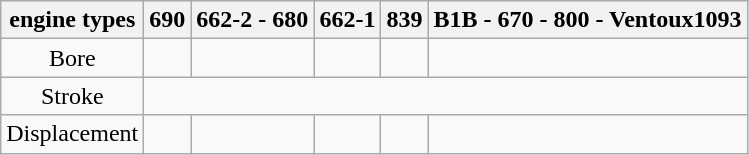<table class="wikitable" style="text-align:center">
<tr>
<th>engine types</th>
<th>690</th>
<th>662-2 - 680</th>
<th>662-1</th>
<th>839</th>
<th>B1B - 670 - 800 - Ventoux1093</th>
</tr>
<tr>
<td>Bore</td>
<td></td>
<td></td>
<td></td>
<td></td>
<td></td>
</tr>
<tr>
<td>Stroke</td>
<td colspan=5></td>
</tr>
<tr>
<td>Displacement</td>
<td></td>
<td></td>
<td></td>
<td></td>
<td></td>
</tr>
</table>
